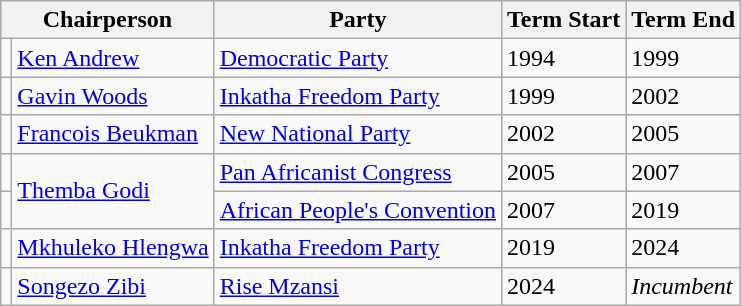<table class="wikitable">
<tr>
<th colspan="2">Chairperson</th>
<th>Party</th>
<th>Term Start</th>
<th>Term End</th>
</tr>
<tr>
<td></td>
<td><a href='#'>Ken Andrew</a></td>
<td><a href='#'>Democratic Party</a></td>
<td>1994</td>
<td>1999</td>
</tr>
<tr>
<td></td>
<td><a href='#'>Gavin Woods</a></td>
<td><a href='#'>Inkatha Freedom Party</a></td>
<td>1999</td>
<td>2002</td>
</tr>
<tr>
<td></td>
<td><a href='#'>Francois Beukman</a></td>
<td><a href='#'>New National Party</a></td>
<td>2002</td>
<td>2005</td>
</tr>
<tr>
<td></td>
<td rowspan="2"><a href='#'>Themba Godi</a></td>
<td><a href='#'>Pan Africanist Congress</a></td>
<td>2005</td>
<td>2007</td>
</tr>
<tr>
<td></td>
<td><a href='#'>African People's Convention</a></td>
<td>2007</td>
<td>2019</td>
</tr>
<tr>
<td></td>
<td><a href='#'>Mkhuleko Hlengwa</a></td>
<td><a href='#'>Inkatha Freedom Party</a></td>
<td>2019</td>
<td>2024</td>
</tr>
<tr>
<td></td>
<td><a href='#'>Songezo Zibi</a></td>
<td><a href='#'>Rise Mzansi</a></td>
<td>2024</td>
<td><em>Incumbent</em></td>
</tr>
</table>
